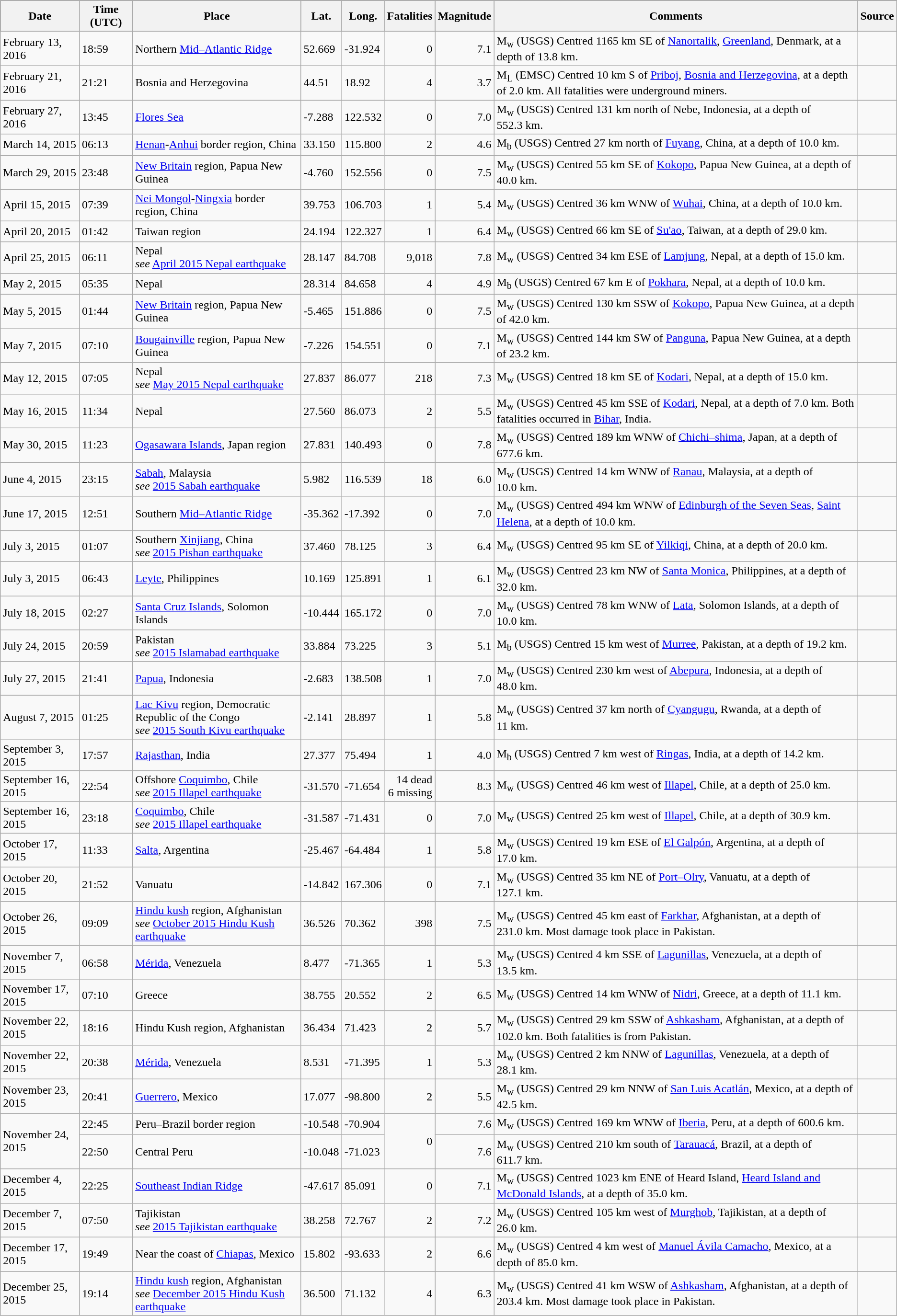<table class="wikitable sortable">
<tr style="background:black;">
<th>Date</th>
<th>Time (UTC)</th>
<th>Place</th>
<th>Lat.</th>
<th>Long.</th>
<th>Fatalities</th>
<th>Magnitude</th>
<th>Comments</th>
<th>Source</th>
</tr>
<tr>
<td>February 13, 2016</td>
<td>18:59</td>
<td>Northern <a href='#'>Mid–Atlantic Ridge</a></td>
<td>52.669</td>
<td>-31.924</td>
<td style="text-align:right;">0</td>
<td style="text-align:right;">7.1</td>
<td>M<sub>w</sub> (USGS) Centred 1165 km SE of <a href='#'>Nanortalik</a>, <a href='#'>Greenland</a>, Denmark, at a depth of 13.8 km.</td>
<td style="text-align:right;"></td>
</tr>
<tr>
<td>February 21, 2016</td>
<td>21:21</td>
<td> Bosnia and Herzegovina</td>
<td>44.51</td>
<td>18.92</td>
<td style="text-align:right;">4</td>
<td style="text-align:right;">3.7</td>
<td>M<sub>L</sub> (EMSC) Centred 10 km S of <a href='#'>Priboj</a>, <a href='#'>Bosnia and Herzegovina</a>, at a depth of 2.0 km. All fatalities were underground miners.</td>
<td style="text-align:right;"></td>
</tr>
<tr>
<td>February 27, 2016</td>
<td>13:45</td>
<td> <a href='#'>Flores Sea</a></td>
<td>-7.288</td>
<td>122.532</td>
<td style="text-align:right;">0</td>
<td style="text-align:right;">7.0</td>
<td>M<sub>w</sub> (USGS) Centred 131 km north of Nebe, Indonesia, at a depth of 552.3 km.</td>
<td style="text-align:right;"></td>
</tr>
<tr>
<td>March 14, 2015</td>
<td>06:13</td>
<td> <a href='#'>Henan</a>-<a href='#'>Anhui</a> border region, China</td>
<td>33.150</td>
<td>115.800</td>
<td style="text-align:right;">2</td>
<td style="text-align:right;">4.6</td>
<td>M<sub>b</sub> (USGS) Centred 27 km north of <a href='#'>Fuyang</a>, China, at a depth of 10.0 km.</td>
<td style="text-align:right;"></td>
</tr>
<tr>
<td>March 29, 2015</td>
<td>23:48</td>
<td> <a href='#'>New Britain</a> region, Papua New Guinea</td>
<td>-4.760</td>
<td>152.556</td>
<td style="text-align:right;">0</td>
<td style="text-align:right;">7.5</td>
<td>M<sub>w</sub> (USGS) Centred 55 km SE of <a href='#'>Kokopo</a>, Papua New Guinea, at a depth of 40.0 km.</td>
<td style="text-align:right;"></td>
</tr>
<tr>
<td>April 15, 2015</td>
<td>07:39</td>
<td> <a href='#'>Nei Mongol</a>-<a href='#'>Ningxia</a> border region, China</td>
<td>39.753</td>
<td>106.703</td>
<td style="text-align:right;">1</td>
<td style="text-align:right;">5.4</td>
<td>M<sub>w</sub> (USGS) Centred 36 km WNW of <a href='#'>Wuhai</a>, China, at a depth of 10.0 km.</td>
<td style="text-align:right;"></td>
</tr>
<tr>
<td>April 20, 2015</td>
<td>01:42</td>
<td> Taiwan region</td>
<td>24.194</td>
<td>122.327</td>
<td style="text-align:right;">1</td>
<td style="text-align:right;">6.4</td>
<td>M<sub>w</sub> (USGS) Centred 66 km SE of <a href='#'>Su'ao</a>, Taiwan, at a depth of 29.0 km.</td>
<td style="text-align:right;"></td>
</tr>
<tr>
<td>April 25, 2015</td>
<td>06:11</td>
<td> Nepal<br> <em>see</em> <a href='#'>April 2015 Nepal earthquake</a></td>
<td>28.147</td>
<td>84.708</td>
<td style="text-align:right;">9,018</td>
<td style="text-align:right;">7.8</td>
<td>M<sub>w</sub> (USGS) Centred 34 km ESE of <a href='#'>Lamjung</a>, Nepal, at a depth of 15.0 km.</td>
<td style="text-align:right;"></td>
</tr>
<tr>
<td>May 2, 2015</td>
<td>05:35</td>
<td> Nepal</td>
<td>28.314</td>
<td>84.658</td>
<td style="text-align:right;">4</td>
<td style="text-align:right;">4.9</td>
<td>M<sub>b</sub> (USGS) Centred 67 km E of <a href='#'>Pokhara</a>, Nepal, at a depth of 10.0 km.</td>
<td style="text-align:right;"></td>
</tr>
<tr>
<td>May 5, 2015</td>
<td>01:44</td>
<td> <a href='#'>New Britain</a> region, Papua New Guinea</td>
<td>-5.465</td>
<td>151.886</td>
<td style="text-align:right;">0</td>
<td style="text-align:right;">7.5</td>
<td>M<sub>w</sub> (USGS) Centred 130 km SSW of <a href='#'>Kokopo</a>, Papua New Guinea, at a depth of 42.0 km.</td>
<td style="text-align:right;"></td>
</tr>
<tr>
<td>May 7, 2015</td>
<td>07:10</td>
<td> <a href='#'>Bougainville</a> region, Papua New Guinea</td>
<td>-7.226</td>
<td>154.551</td>
<td style="text-align:right;">0</td>
<td style="text-align:right;">7.1</td>
<td>M<sub>w</sub> (USGS) Centred 144 km SW of <a href='#'>Panguna</a>, Papua New Guinea, at a depth of 23.2 km.</td>
<td style="text-align:right;"></td>
</tr>
<tr>
<td>May 12, 2015</td>
<td>07:05</td>
<td> Nepal<br> <em>see</em> <a href='#'>May 2015 Nepal earthquake</a></td>
<td>27.837</td>
<td>86.077</td>
<td style="text-align:right;">218</td>
<td style="text-align:right;">7.3</td>
<td>M<sub>w</sub> (USGS) Centred 18 km SE of <a href='#'>Kodari</a>, Nepal, at a depth of 15.0 km.</td>
<td style="text-align:right;"></td>
</tr>
<tr>
<td>May 16, 2015</td>
<td>11:34</td>
<td> Nepal</td>
<td>27.560</td>
<td>86.073</td>
<td style="text-align:right;">2</td>
<td style="text-align:right;">5.5</td>
<td>M<sub>w</sub> (USGS) Centred 45 km SSE of <a href='#'>Kodari</a>, Nepal, at a depth of 7.0 km. Both fatalities occurred in <a href='#'>Bihar</a>, India.</td>
<td style="text-align:right;"></td>
</tr>
<tr>
<td>May 30, 2015</td>
<td>11:23</td>
<td> <a href='#'>Ogasawara Islands</a>, Japan region</td>
<td>27.831</td>
<td>140.493</td>
<td style="text-align:right;">0</td>
<td style="text-align:right;">7.8</td>
<td>M<sub>w</sub> (USGS) Centred 189 km WNW of <a href='#'>Chichi–shima</a>, Japan, at a depth of 677.6 km.</td>
<td style="text-align:right;"></td>
</tr>
<tr>
<td>June 4, 2015</td>
<td>23:15</td>
<td> <a href='#'>Sabah</a>, Malaysia<br> <em>see</em> <a href='#'>2015 Sabah earthquake</a></td>
<td>5.982</td>
<td>116.539</td>
<td style="text-align:right;">18</td>
<td style="text-align:right;">6.0</td>
<td>M<sub>w</sub> (USGS) Centred 14 km WNW of <a href='#'>Ranau</a>, Malaysia, at a depth of 10.0 km.</td>
<td style="text-align:right;"></td>
</tr>
<tr>
<td>June 17, 2015</td>
<td>12:51</td>
<td>Southern <a href='#'>Mid–Atlantic Ridge</a></td>
<td>-35.362</td>
<td>-17.392</td>
<td style="text-align:right;">0</td>
<td style="text-align:right;">7.0</td>
<td>M<sub>w</sub> (USGS) Centred 494 km WNW of <a href='#'>Edinburgh of the Seven Seas</a>, <a href='#'>Saint Helena</a>, at a depth of 10.0 km.</td>
<td style="text-align:right;"></td>
</tr>
<tr>
<td>July 3, 2015</td>
<td>01:07</td>
<td> Southern <a href='#'>Xinjiang</a>, China<br> <em>see</em> <a href='#'>2015 Pishan earthquake</a></td>
<td>37.460</td>
<td>78.125</td>
<td style="text-align:right;">3</td>
<td style="text-align:right;">6.4</td>
<td>M<sub>w</sub> (USGS) Centred 95 km SE of <a href='#'>Yilkiqi</a>, China, at a depth of 20.0 km.</td>
<td style="text-align:right;"></td>
</tr>
<tr>
<td>July 3, 2015</td>
<td>06:43</td>
<td> <a href='#'>Leyte</a>, Philippines</td>
<td>10.169</td>
<td>125.891</td>
<td style="text-align:right;">1</td>
<td style="text-align:right;">6.1</td>
<td>M<sub>w</sub> (USGS) Centred 23 km NW of <a href='#'>Santa Monica</a>, Philippines, at a depth of 32.0 km.</td>
<td style="text-align:right;"></td>
</tr>
<tr>
<td>July 18, 2015</td>
<td>02:27</td>
<td> <a href='#'>Santa Cruz Islands</a>, Solomon Islands</td>
<td>-10.444</td>
<td>165.172</td>
<td style="text-align:right;">0</td>
<td style="text-align:right;">7.0</td>
<td>M<sub>w</sub> (USGS) Centred 78 km WNW of <a href='#'>Lata</a>, Solomon Islands, at a depth of 10.0 km.</td>
<td style="text-align:right;"></td>
</tr>
<tr>
<td>July 24, 2015</td>
<td>20:59</td>
<td> Pakistan<br> <em>see</em> <a href='#'>2015 Islamabad earthquake</a></td>
<td>33.884</td>
<td>73.225</td>
<td style="text-align:right;">3</td>
<td style="text-align:right;">5.1</td>
<td>M<sub>b</sub> (USGS) Centred 15 km west of <a href='#'>Murree</a>, Pakistan, at a depth of 19.2 km.</td>
<td style="text-align:right;"></td>
</tr>
<tr>
<td>July 27, 2015</td>
<td>21:41</td>
<td> <a href='#'>Papua</a>, Indonesia</td>
<td>-2.683</td>
<td>138.508</td>
<td style="text-align:right;">1</td>
<td style="text-align:right;">7.0</td>
<td>M<sub>w</sub> (USGS) Centred 230 km west of <a href='#'>Abepura</a>, Indonesia, at a depth of 48.0 km.</td>
<td style="text-align:right;"></td>
</tr>
<tr>
<td>August 7, 2015</td>
<td>01:25</td>
<td> <a href='#'>Lac Kivu</a> region, Democratic Republic of the Congo<br> <em>see</em> <a href='#'>2015 South Kivu earthquake</a></td>
<td>-2.141</td>
<td>28.897</td>
<td style="text-align:right;">1</td>
<td style="text-align:right;">5.8</td>
<td>M<sub>w</sub> (USGS) Centred 37 km north of <a href='#'>Cyangugu</a>, Rwanda, at a depth of 11 km.</td>
<td style="text-align:right;"></td>
</tr>
<tr>
<td>September 3, 2015</td>
<td>17:57</td>
<td> <a href='#'>Rajasthan</a>, India</td>
<td>27.377</td>
<td>75.494</td>
<td style="text-align:right;">1</td>
<td style="text-align:right;">4.0</td>
<td>M<sub>b</sub> (USGS) Centred 7 km west of <a href='#'>Ringas</a>, India, at a depth of 14.2 km.</td>
<td style="text-align:right;"></td>
</tr>
<tr>
<td>September 16, 2015</td>
<td>22:54</td>
<td> Offshore <a href='#'>Coquimbo</a>, Chile<br> <em>see</em> <a href='#'>2015 Illapel earthquake</a></td>
<td>-31.570</td>
<td>-71.654</td>
<td style="text-align:right;">14 dead<br> 6 missing</td>
<td style="text-align:right;">8.3</td>
<td>M<sub>w</sub> (USGS) Centred 46 km west of <a href='#'>Illapel</a>, Chile, at a depth of 25.0 km.</td>
<td style="text-align:right;"></td>
</tr>
<tr>
<td>September 16, 2015</td>
<td>23:18</td>
<td> <a href='#'>Coquimbo</a>, Chile<br> <em>see</em> <a href='#'>2015 Illapel earthquake</a></td>
<td>-31.587</td>
<td>-71.431</td>
<td style="text-align:right;">0</td>
<td style="text-align:right;">7.0</td>
<td>M<sub>w</sub> (USGS) Centred 25 km west of <a href='#'>Illapel</a>, Chile, at a depth of 30.9 km.</td>
<td style="text-align:right;"></td>
</tr>
<tr>
<td>October 17, 2015</td>
<td>11:33</td>
<td> <a href='#'>Salta</a>, Argentina</td>
<td>-25.467</td>
<td>-64.484</td>
<td style="text-align:right;">1</td>
<td style="text-align:right;">5.8</td>
<td>M<sub>w</sub> (USGS) Centred 19 km ESE of <a href='#'>El Galpón</a>, Argentina, at a depth of 17.0 km.</td>
<td style="text-align:right;"></td>
</tr>
<tr>
<td>October 20, 2015</td>
<td>21:52</td>
<td> Vanuatu</td>
<td>-14.842</td>
<td>167.306</td>
<td style="text-align:right;">0</td>
<td style="text-align:right;">7.1</td>
<td>M<sub>w</sub> (USGS) Centred 35 km NE of <a href='#'>Port–Olry</a>, Vanuatu, at a depth of 127.1 km.</td>
<td style="text-align:right;"></td>
</tr>
<tr>
<td>October 26, 2015</td>
<td>09:09</td>
<td> <a href='#'>Hindu kush</a> region, Afghanistan<br> <em>see</em> <a href='#'>October 2015 Hindu Kush earthquake</a></td>
<td>36.526</td>
<td>70.362</td>
<td style="text-align:right;">398</td>
<td style="text-align:right;">7.5</td>
<td>M<sub>w</sub> (USGS) Centred 45 km east of <a href='#'>Farkhar</a>, Afghanistan, at a depth of 231.0 km. Most damage took place in Pakistan.</td>
<td style="text-align:right;"></td>
</tr>
<tr>
<td>November 7, 2015</td>
<td>06:58</td>
<td> <a href='#'>Mérida</a>, Venezuela</td>
<td>8.477</td>
<td>-71.365</td>
<td style="text-align:right;">1</td>
<td style="text-align:right;">5.3</td>
<td>M<sub>w</sub> (USGS) Centred 4 km SSE of <a href='#'>Lagunillas</a>, Venezuela, at a depth of 13.5 km.</td>
<td style="text-align:right;"></td>
</tr>
<tr>
<td>November 17, 2015</td>
<td>07:10</td>
<td> Greece</td>
<td>38.755</td>
<td>20.552</td>
<td style="text-align:right;">2</td>
<td style="text-align:right;">6.5</td>
<td>M<sub>w</sub> (USGS) Centred 14 km WNW of <a href='#'>Nidri</a>, Greece, at a depth of 11.1 km.</td>
<td style="text-align:right;"></td>
</tr>
<tr>
<td>November 22, 2015</td>
<td>18:16</td>
<td> Hindu Kush region, Afghanistan</td>
<td>36.434</td>
<td>71.423</td>
<td style="text-align:right;">2</td>
<td style="text-align:right;">5.7</td>
<td>M<sub>w</sub> (USGS) Centred 29 km SSW of <a href='#'>Ashkasham</a>, Afghanistan, at a depth of 102.0 km. Both fatalities is from Pakistan.</td>
<td style="text-align:right;"></td>
</tr>
<tr>
<td>November 22, 2015</td>
<td>20:38</td>
<td> <a href='#'>Mérida</a>, Venezuela</td>
<td>8.531</td>
<td>-71.395</td>
<td style="text-align:right;">1</td>
<td style="text-align:right;">5.3</td>
<td>M<sub>w</sub> (USGS) Centred 2 km NNW of <a href='#'>Lagunillas</a>, Venezuela, at a depth of 28.1 km.</td>
<td style="text-align:right;"></td>
</tr>
<tr>
<td>November 23, 2015</td>
<td>20:41</td>
<td> <a href='#'>Guerrero</a>, Mexico</td>
<td>17.077</td>
<td>-98.800</td>
<td style="text-align:right;">2</td>
<td style="text-align:right;">5.5</td>
<td>M<sub>w</sub> (USGS) Centred 29 km NNW of <a href='#'>San Luis Acatlán</a>, Mexico, at a depth of 42.5 km.</td>
<td style="text-align:right;"></td>
</tr>
<tr>
<td rowspan="2">November 24, 2015</td>
<td>22:45</td>
<td> Peru–Brazil border region</td>
<td>-10.548</td>
<td>-70.904</td>
<td rowspan="2" style="text-align:right;">0</td>
<td style="text-align:right;">7.6</td>
<td>M<sub>w</sub> (USGS) Centred 169 km WNW of <a href='#'>Iberia</a>, Peru, at a depth of 600.6 km.</td>
<td style="text-align:right;"></td>
</tr>
<tr>
<td>22:50</td>
<td> Central Peru</td>
<td>-10.048</td>
<td>-71.023</td>
<td style="text-align:right;">7.6</td>
<td>M<sub>w</sub> (USGS) Centred 210 km south of <a href='#'>Tarauacá</a>, Brazil, at a depth of 611.7 km.</td>
<td style="text-align:right;"></td>
</tr>
<tr>
<td>December 4, 2015</td>
<td>22:25</td>
<td><a href='#'>Southeast Indian Ridge</a></td>
<td>-47.617</td>
<td>85.091</td>
<td style="text-align:right;">0</td>
<td style="text-align:right;">7.1</td>
<td>M<sub>w</sub> (USGS) Centred 1023 km ENE of Heard Island, <a href='#'>Heard Island and McDonald Islands</a>, at a depth of 35.0 km.</td>
<td style="text-align:right;"></td>
</tr>
<tr>
<td>December 7, 2015</td>
<td>07:50</td>
<td> Tajikistan<br> <em>see</em> <a href='#'>2015 Tajikistan earthquake</a></td>
<td>38.258</td>
<td>72.767</td>
<td style="text-align:right;">2</td>
<td style="text-align:right;">7.2</td>
<td>M<sub>w</sub> (USGS) Centred 105 km west of <a href='#'>Murghob</a>, Tajikistan, at a depth of 26.0 km.</td>
<td style="text-align:right;"></td>
</tr>
<tr>
<td>December 17, 2015</td>
<td>19:49</td>
<td> Near the coast of <a href='#'>Chiapas</a>, Mexico</td>
<td>15.802</td>
<td>-93.633</td>
<td style="text-align:right;">2</td>
<td style="text-align:right;">6.6</td>
<td>M<sub>w</sub> (USGS) Centred 4 km west of <a href='#'>Manuel Ávila Camacho</a>, Mexico, at a depth of 85.0 km.</td>
<td style="text-align:right;"></td>
</tr>
<tr>
<td>December 25, 2015</td>
<td>19:14</td>
<td> <a href='#'>Hindu kush</a> region, Afghanistan<br> <em>see</em> <a href='#'>December 2015 Hindu Kush earthquake</a></td>
<td>36.500</td>
<td>71.132</td>
<td style="text-align:right;">4</td>
<td style="text-align:right;">6.3</td>
<td>M<sub>w</sub> (USGS) Centred 41 km WSW of <a href='#'>Ashkasham</a>, Afghanistan, at a depth of 203.4 km. Most damage took place in Pakistan.</td>
<td style="text-align:right;"></td>
</tr>
</table>
